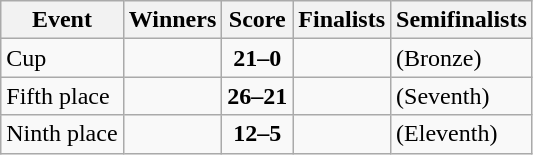<table class="wikitable">
<tr>
<th>Event</th>
<th>Winners</th>
<th>Score</th>
<th>Finalists</th>
<th>Semifinalists</th>
</tr>
<tr>
<td>Cup</td>
<td><strong></strong></td>
<td align=center><strong>21–0</strong></td>
<td></td>
<td> (Bronze)<br></td>
</tr>
<tr>
<td>Fifth place</td>
<td><strong></strong></td>
<td align=center><strong>26–21</strong></td>
<td></td>
<td> (Seventh)<br></td>
</tr>
<tr>
<td>Ninth place</td>
<td><strong></strong></td>
<td align=center><strong>12–5</strong></td>
<td></td>
<td> (Eleventh)<br></td>
</tr>
</table>
